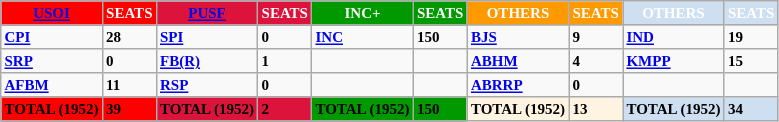<table class="wikitable" style="font-weight: bold; font-size: x-small; font-family: verdana">
<tr>
<th style="background-color:#FF0000; color:white"><a href='#'>USOI</a></th>
<th style="background-color:#FF0000; color:white">SEATS</th>
<th style="background-color:#DC143C; color:white"><a href='#'>PUSF</a></th>
<th style="background-color:#DC143C; color:white">SEATS</th>
<th style="background-color:#009900; color:white">INC+</th>
<th style="background-color:#009900; color:white">SEATS</th>
<th style="background-color:#FF9900; color:white">OTHERS</th>
<th style="background-color:#FF9900; color:white">SEATS</th>
<th style="background-color:#cedff2; color:white">OTHERS</th>
<th style="background-color:#cedff2; color:white">SEATS</th>
</tr>
<tr --->
<td><a href='#'>CPI</a></td>
<td>28</td>
<td><a href='#'>SPI</a></td>
<td>0</td>
<td><a href='#'>INC</a></td>
<td>150</td>
<td><a href='#'>BJS</a></td>
<td>9</td>
<td><a href='#'>IND</a></td>
<td>19</td>
</tr>
<tr --->
<td><a href='#'>SRP</a></td>
<td>0</td>
<td><a href='#'>FB(R)</a></td>
<td>1</td>
<td></td>
<td></td>
<td><a href='#'>ABHM</a></td>
<td>4</td>
<td><a href='#'>KMPP</a></td>
<td>15</td>
</tr>
<tr --->
<td><a href='#'>AFBM</a></td>
<td>11</td>
<td><a href='#'>RSP</a></td>
<td>0</td>
<td></td>
<td></td>
<td><a href='#'>ABRRP</a></td>
<td>0</td>
<td></td>
<td></td>
</tr>
<tr --->
<td bgcolor=#FF0000>TOTAL (1952)</td>
<td bgcolor=#FF0000>39</td>
<td bgcolor=#DC143C>TOTAL (1952)</td>
<td bgcolor=#DC143C>2</td>
<td bgcolor=#009900>TOTAL (1952)</td>
<td bgcolor=#009900>150</td>
<td bgcolor=#FFF3E1>TOTAL (1952)</td>
<td bgcolor=#FFF3E1>13</td>
<td bgcolor=#cedff2>TOTAL (1952)</td>
<td bgcolor=#cedff2>34</td>
</tr>
</table>
